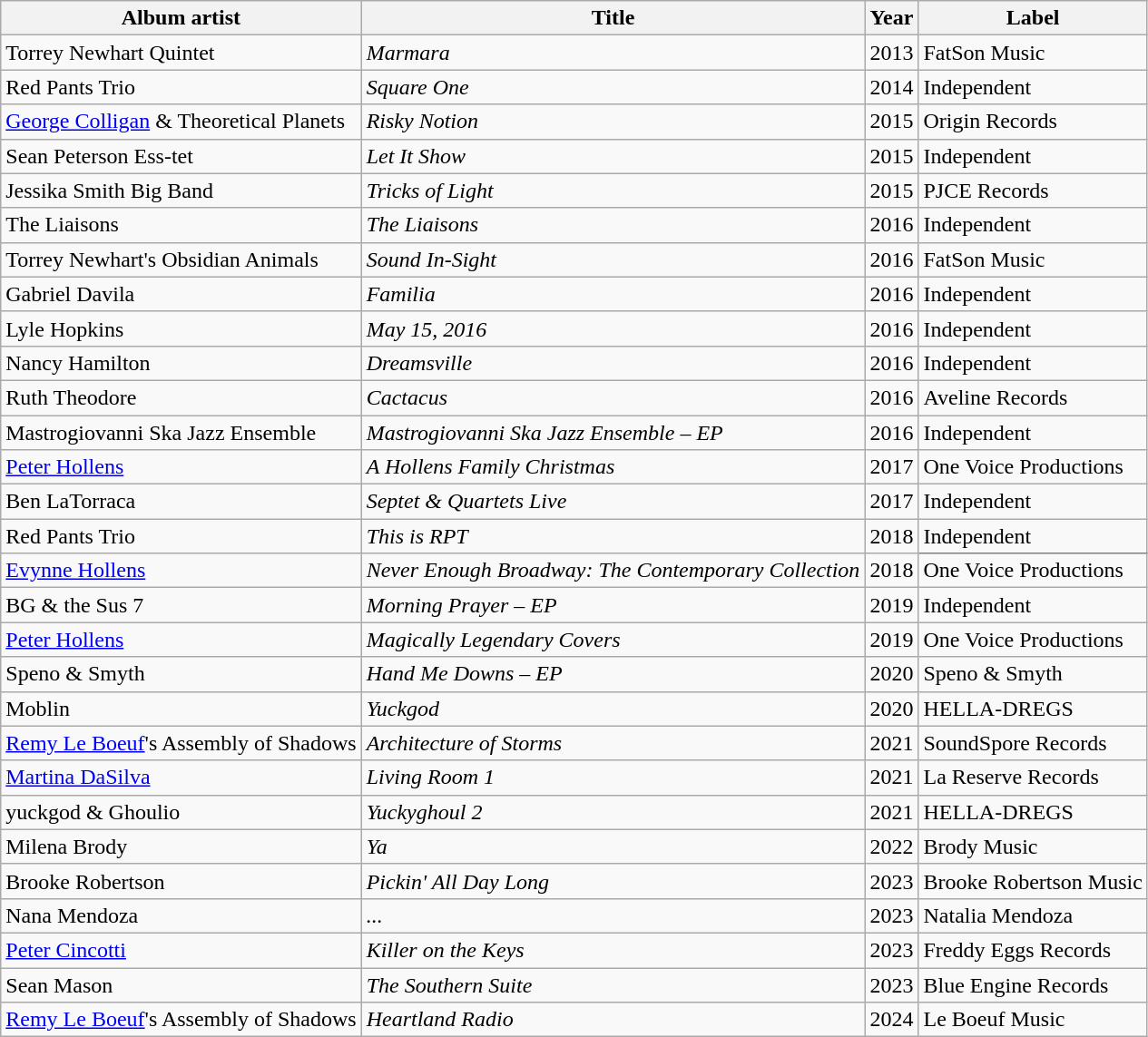<table class="wikitable">
<tr>
<th>Album artist</th>
<th>Title</th>
<th>Year</th>
<th>Label</th>
</tr>
<tr>
<td>Torrey Newhart Quintet</td>
<td><em>Marmara</em></td>
<td>2013</td>
<td>FatSon Music</td>
</tr>
<tr>
<td>Red Pants Trio</td>
<td><em>Square One</em></td>
<td>2014</td>
<td>Independent</td>
</tr>
<tr>
<td><a href='#'>George Colligan</a> & Theoretical Planets</td>
<td><em>Risky Notion</em></td>
<td>2015</td>
<td>Origin Records</td>
</tr>
<tr>
<td>Sean Peterson Ess-tet</td>
<td><em>Let It Show</em></td>
<td>2015</td>
<td>Independent</td>
</tr>
<tr>
<td>Jessika Smith Big Band</td>
<td><em>Tricks of Light</em></td>
<td>2015</td>
<td>PJCE Records</td>
</tr>
<tr>
<td>The Liaisons</td>
<td><em>The Liaisons</em></td>
<td>2016</td>
<td>Independent</td>
</tr>
<tr>
<td>Torrey Newhart's Obsidian Animals</td>
<td><em>Sound In-Sight</em></td>
<td>2016</td>
<td>FatSon Music</td>
</tr>
<tr>
<td>Gabriel Davila</td>
<td><em>Familia</em></td>
<td>2016</td>
<td>Independent</td>
</tr>
<tr>
<td>Lyle Hopkins</td>
<td><em>May 15, 2016</em></td>
<td>2016</td>
<td>Independent</td>
</tr>
<tr>
<td>Nancy Hamilton</td>
<td><em>Dreamsville</em></td>
<td>2016</td>
<td>Independent</td>
</tr>
<tr>
<td>Ruth Theodore</td>
<td><em>Cactacus</em></td>
<td>2016</td>
<td>Aveline Records</td>
</tr>
<tr>
<td>Mastrogiovanni Ska Jazz Ensemble</td>
<td><em>Mastrogiovanni Ska Jazz Ensemble – EP</em></td>
<td>2016</td>
<td>Independent</td>
</tr>
<tr>
<td><a href='#'>Peter Hollens</a></td>
<td><em>A Hollens Family Christmas</em></td>
<td>2017</td>
<td>One Voice Productions</td>
</tr>
<tr>
<td>Ben LaTorraca</td>
<td><em>Septet & Quartets Live</em></td>
<td>2017</td>
<td>Independent</td>
</tr>
<tr>
<td>Red Pants Trio</td>
<td><em>This is RPT</em></td>
<td>2018</td>
<td style="border-bottom:1px solid gray;">Independent</td>
</tr>
<tr>
<td><a href='#'>Evynne Hollens</a></td>
<td><em>Never Enough Broadway:  The Contemporary Collection</em></td>
<td>2018</td>
<td>One Voice Productions</td>
</tr>
<tr>
<td>BG & the Sus 7</td>
<td><em>Morning Prayer – EP</em></td>
<td>2019</td>
<td>Independent</td>
</tr>
<tr>
<td><a href='#'>Peter Hollens</a></td>
<td><em>Magically Legendary Covers</em></td>
<td>2019</td>
<td>One Voice Productions</td>
</tr>
<tr>
<td>Speno & Smyth</td>
<td><em>Hand Me Downs – EP</em></td>
<td>2020</td>
<td>Speno & Smyth</td>
</tr>
<tr>
<td>Moblin</td>
<td><em>Yuckgod</em></td>
<td>2020</td>
<td>HELLA-DREGS</td>
</tr>
<tr>
<td><a href='#'>Remy Le Boeuf</a>'s Assembly of Shadows</td>
<td><em>Architecture of Storms</em></td>
<td>2021</td>
<td>SoundSpore Records</td>
</tr>
<tr>
<td><a href='#'>Martina DaSilva</a></td>
<td><em>Living Room 1</em></td>
<td>2021</td>
<td>La Reserve Records</td>
</tr>
<tr>
<td>yuckgod & Ghoulio</td>
<td><em>Yuckyghoul 2</em></td>
<td>2021</td>
<td>HELLA-DREGS</td>
</tr>
<tr>
<td>Milena Brody</td>
<td><em>Ya</em></td>
<td>2022</td>
<td>Brody Music</td>
</tr>
<tr>
<td>Brooke Robertson</td>
<td><em>Pickin' All Day Long</em></td>
<td>2023</td>
<td>Brooke Robertson Music</td>
</tr>
<tr>
<td>Nana Mendoza</td>
<td><em>...</em></td>
<td>2023</td>
<td>Natalia Mendoza</td>
</tr>
<tr>
<td><a href='#'>Peter Cincotti</a></td>
<td><em>Killer on the Keys</em></td>
<td>2023</td>
<td>Freddy Eggs Records</td>
</tr>
<tr>
<td>Sean Mason</td>
<td><em>The Southern Suite</em></td>
<td>2023</td>
<td>Blue Engine Records</td>
</tr>
<tr>
<td><a href='#'>Remy Le Boeuf</a>'s Assembly of Shadows</td>
<td><em>Heartland Radio</em></td>
<td>2024</td>
<td>Le Boeuf Music</td>
</tr>
</table>
